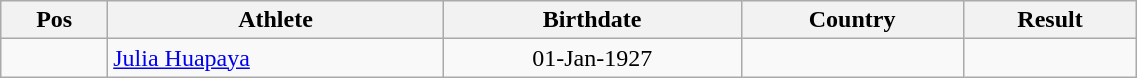<table class="wikitable"  style="text-align:center; width:60%;">
<tr>
<th>Pos</th>
<th>Athlete</th>
<th>Birthdate</th>
<th>Country</th>
<th>Result</th>
</tr>
<tr>
<td align=center></td>
<td align=left><a href='#'>Julia Huapaya</a></td>
<td>01-Jan-1927</td>
<td align=left></td>
<td></td>
</tr>
</table>
